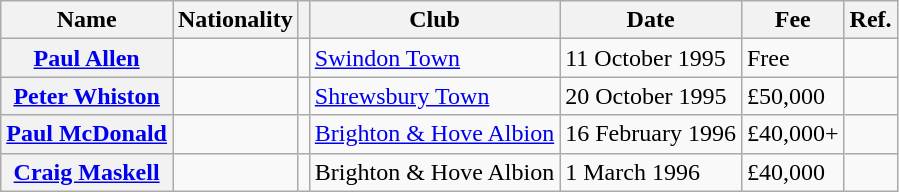<table class="wikitable plainrowheaders">
<tr>
<th scope="col">Name</th>
<th scope="col">Nationality</th>
<th scope="col"></th>
<th scope="col">Club</th>
<th scope="col">Date</th>
<th scope="col">Fee</th>
<th scope="col">Ref.</th>
</tr>
<tr>
<th scope="row"><a href='#'>Paul Allen</a></th>
<td></td>
<td align="center"></td>
<td> <a href='#'>Swindon Town</a></td>
<td>11 October 1995</td>
<td>Free</td>
<td align="center"></td>
</tr>
<tr>
<th scope="row"><a href='#'>Peter Whiston</a></th>
<td></td>
<td align="center"></td>
<td> <a href='#'>Shrewsbury Town</a></td>
<td>20 October 1995</td>
<td>£50,000</td>
<td align="center"></td>
</tr>
<tr>
<th scope="row"><a href='#'>Paul McDonald</a></th>
<td></td>
<td align="center"></td>
<td> <a href='#'>Brighton & Hove Albion</a></td>
<td>16 February 1996</td>
<td>£40,000+</td>
<td align="center"></td>
</tr>
<tr>
<th scope="row"><a href='#'>Craig Maskell</a></th>
<td></td>
<td align="center"></td>
<td> Brighton & Hove Albion</td>
<td>1 March 1996</td>
<td>£40,000</td>
<td align="center"></td>
</tr>
</table>
